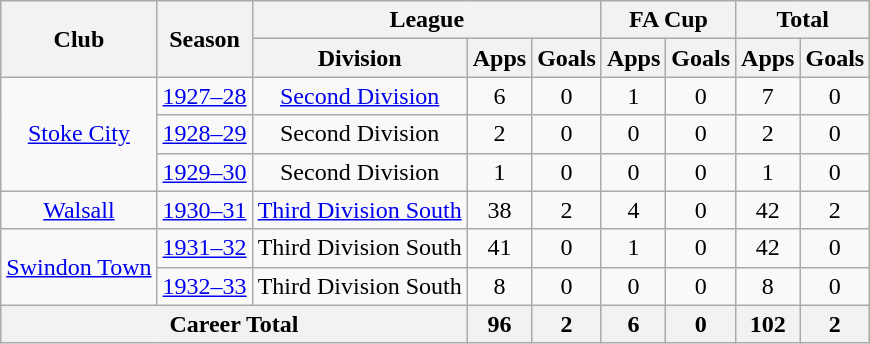<table class="wikitable" style="text-align: center;">
<tr>
<th rowspan="2">Club</th>
<th rowspan="2">Season</th>
<th colspan="3">League</th>
<th colspan="2">FA Cup</th>
<th colspan="2">Total</th>
</tr>
<tr>
<th>Division</th>
<th>Apps</th>
<th>Goals</th>
<th>Apps</th>
<th>Goals</th>
<th>Apps</th>
<th>Goals</th>
</tr>
<tr>
<td rowspan="3"><a href='#'>Stoke City</a></td>
<td><a href='#'>1927–28</a></td>
<td><a href='#'>Second Division</a></td>
<td>6</td>
<td>0</td>
<td>1</td>
<td>0</td>
<td>7</td>
<td>0</td>
</tr>
<tr>
<td><a href='#'>1928–29</a></td>
<td>Second Division</td>
<td>2</td>
<td>0</td>
<td>0</td>
<td>0</td>
<td>2</td>
<td>0</td>
</tr>
<tr>
<td><a href='#'>1929–30</a></td>
<td>Second Division</td>
<td>1</td>
<td>0</td>
<td>0</td>
<td>0</td>
<td>1</td>
<td>0</td>
</tr>
<tr>
<td><a href='#'>Walsall</a></td>
<td><a href='#'>1930–31</a></td>
<td><a href='#'>Third Division South</a></td>
<td>38</td>
<td>2</td>
<td>4</td>
<td>0</td>
<td>42</td>
<td>2</td>
</tr>
<tr>
<td rowspan="2"><a href='#'>Swindon Town</a></td>
<td><a href='#'>1931–32</a></td>
<td>Third Division South</td>
<td>41</td>
<td>0</td>
<td>1</td>
<td>0</td>
<td>42</td>
<td>0</td>
</tr>
<tr>
<td><a href='#'>1932–33</a></td>
<td>Third Division South</td>
<td>8</td>
<td>0</td>
<td>0</td>
<td>0</td>
<td>8</td>
<td>0</td>
</tr>
<tr>
<th colspan="3">Career Total</th>
<th>96</th>
<th>2</th>
<th>6</th>
<th>0</th>
<th>102</th>
<th>2</th>
</tr>
</table>
